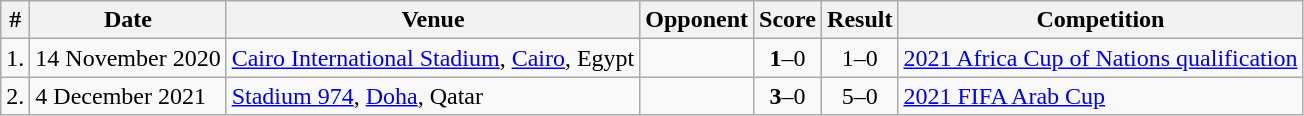<table class=wikitable style="text-align: left;" align=center>
<tr>
<th>#</th>
<th>Date</th>
<th>Venue</th>
<th>Opponent</th>
<th>Score</th>
<th>Result</th>
<th>Competition</th>
</tr>
<tr>
<td>1.</td>
<td>14 November 2020</td>
<td><a href='#'>Cairo International Stadium</a>, <a href='#'>Cairo</a>, Egypt</td>
<td></td>
<td align=center><strong>1</strong>–0</td>
<td align=center>1–0</td>
<td><a href='#'>2021 Africa Cup of Nations qualification</a></td>
</tr>
<tr>
<td>2.</td>
<td>4 December 2021</td>
<td><a href='#'>Stadium 974</a>, <a href='#'>Doha</a>, Qatar</td>
<td></td>
<td align=center><strong>3</strong>–0</td>
<td align=center>5–0</td>
<td><a href='#'>2021 FIFA Arab Cup</a></td>
</tr>
</table>
